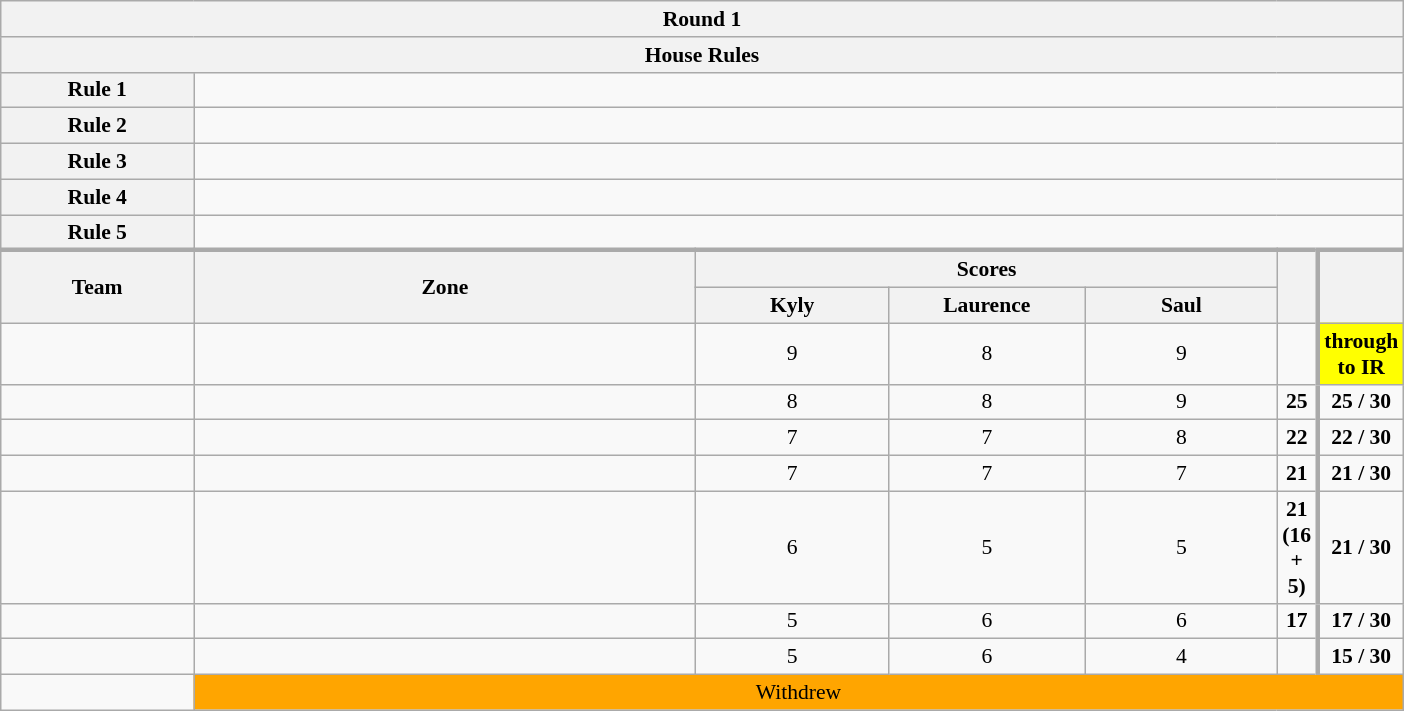<table class="wikitable plainrowheaders" style="text-align:center; font-size:90%; width:65em;">
<tr>
<th colspan="7" >Round 1</th>
</tr>
<tr>
<th colspan="7">House Rules</th>
</tr>
<tr>
<th>Rule 1</th>
<td colspan=6></td>
</tr>
<tr>
<th>Rule 2</th>
<td colspan=6></td>
</tr>
<tr>
<th>Rule 3</th>
<td colspan=6></td>
</tr>
<tr>
<th>Rule 4</th>
<td colspan=6></td>
</tr>
<tr>
<th>Rule 5</th>
<td colspan=6></td>
</tr>
<tr>
</tr>
<tr style="border-top:3px solid #aaa;">
<th rowspan="2">Team</th>
<th rowspan="2" style="width:40%;">Zone</th>
<th colspan="3" style="width:30%;">Scores</th>
<th rowspan="2"></th>
<th rowspan="2" style="border-left:3px solid #aaa;"></th>
</tr>
<tr>
<th style="width:15%;">Kyly</th>
<th style="width:15%;">Laurence</th>
<th style="width:15%;">Saul</th>
</tr>
<tr>
<td style="width:15%;"></td>
<td></td>
<td>9</td>
<td>8</td>
<td>9</td>
<td></td>
<td style="border-left:3px solid #aaa;" bgcolor="yellow"><strong>through to IR</strong></td>
</tr>
<tr>
<td style="width:15%;"></td>
<td></td>
<td>8</td>
<td>8</td>
<td>9</td>
<td><strong>25</strong></td>
<td style="border-left:3px solid #aaa;"><strong>25 / 30</strong></td>
</tr>
<tr>
<td style="width:15%;"></td>
<td></td>
<td>7</td>
<td>7</td>
<td>8</td>
<td><strong>22</strong></td>
<td style="border-left:3px solid #aaa;"><strong>22 / 30</strong></td>
</tr>
<tr>
<td style="width:15%;"></td>
<td></td>
<td>7</td>
<td>7</td>
<td>7</td>
<td><strong>21</strong></td>
<td style="border-left:3px solid #aaa;"><strong>21 / 30</strong></td>
</tr>
<tr>
<td style="width:15%;"></td>
<td></td>
<td>6</td>
<td>5</td>
<td>5</td>
<td><strong>21 (16 + 5)</strong></td>
<td style="border-left:3px solid #aaa;"><strong>21 / 30</strong></td>
</tr>
<tr>
<td style="width:15%;"></td>
<td></td>
<td>5</td>
<td>6</td>
<td>6</td>
<td><strong>17</strong></td>
<td style="border-left:3px solid #aaa;"><strong>17 / 30</strong></td>
</tr>
<tr>
<td style="width:15%;"></td>
<td></td>
<td>5</td>
<td>6</td>
<td>4</td>
<td></td>
<td style="border-left:3px solid #aaa;"><strong>15 / 30</strong></td>
</tr>
<tr>
<td style="width:15%;"></td>
<td colspan=6 style="background:orange">Withdrew</td>
</tr>
</table>
